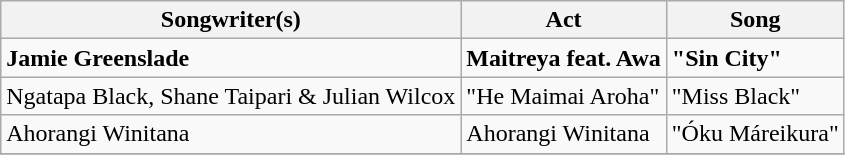<table class="wikitable">
<tr>
<th>Songwriter(s)</th>
<th>Act</th>
<th>Song</th>
</tr>
<tr>
<td><strong>Jamie Greenslade</strong></td>
<td><strong>Maitreya feat. Awa</strong></td>
<td><strong>"Sin City"</strong></td>
</tr>
<tr>
<td>Ngatapa Black, Shane Taipari & Julian Wilcox</td>
<td>"He Maimai Aroha"</td>
<td>"Miss Black"</td>
</tr>
<tr>
<td>Ahorangi Winitana</td>
<td>Ahorangi Winitana</td>
<td>"Óku Máreikura"</td>
</tr>
<tr>
</tr>
</table>
